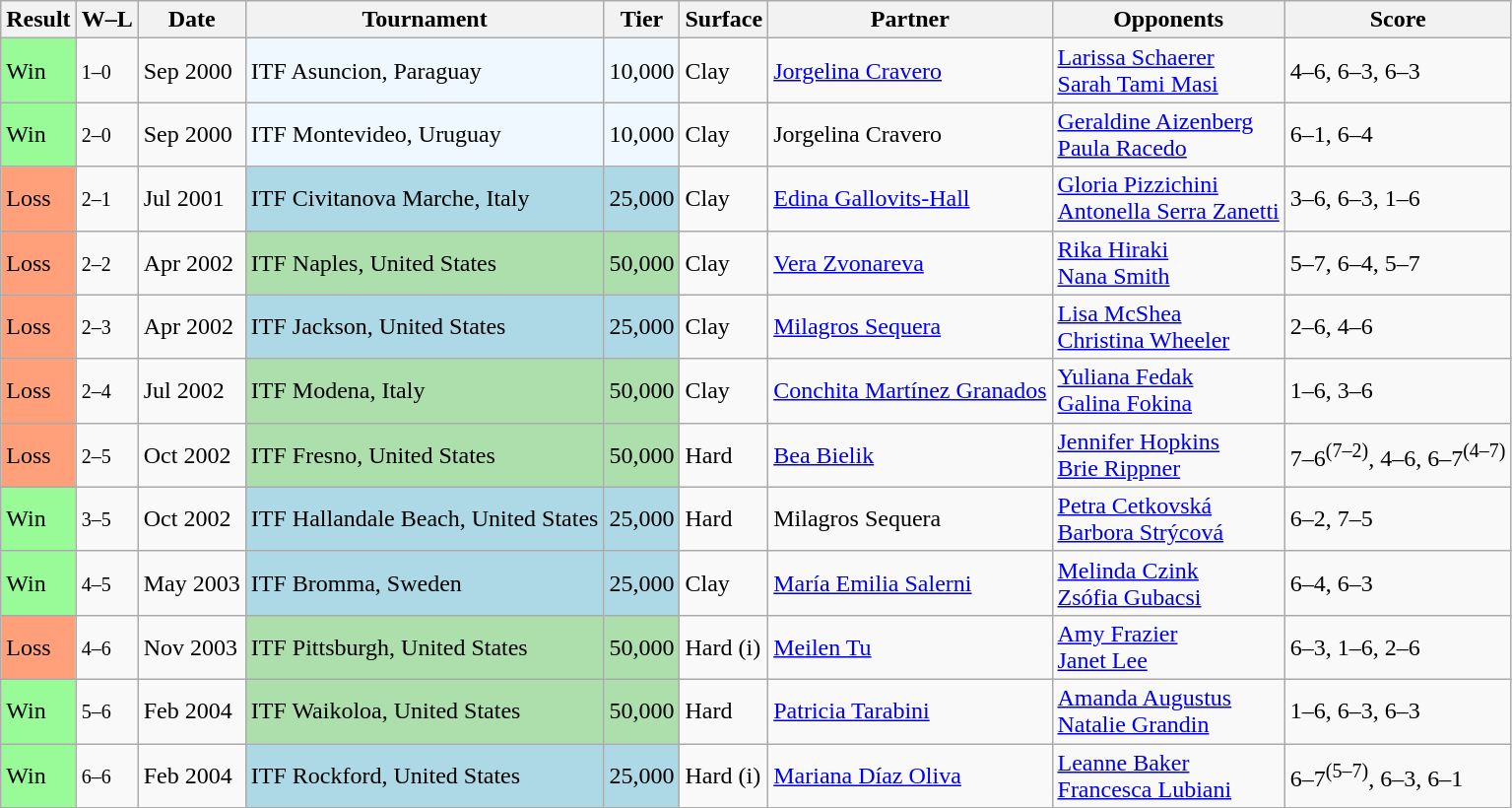<table class="sortable wikitable">
<tr>
<th>Result</th>
<th class=unsortable>W–L</th>
<th>Date</th>
<th>Tournament</th>
<th>Tier</th>
<th>Surface</th>
<th>Partner</th>
<th>Opponents</th>
<th class=unsortable>Score</th>
</tr>
<tr>
<td style="background:#98fb98;">Win</td>
<td><small>1–0</small></td>
<td>Sep 2000</td>
<td style="background:#f0f8ff;">ITF Asuncion, Paraguay</td>
<td style="background:#f0f8ff;">10,000</td>
<td>Clay</td>
<td> <a href='#'>Jorgelina Cravero</a></td>
<td> <a href='#'>Larissa Schaerer</a> <br>  <a href='#'>Sarah Tami Masi</a></td>
<td>4–6, 6–3, 6–3</td>
</tr>
<tr>
<td style="background:#98fb98;">Win</td>
<td><small>2–0</small></td>
<td>Sep 2000</td>
<td style="background:#f0f8ff;">ITF Montevideo, Uruguay</td>
<td style="background:#f0f8ff;">10,000</td>
<td>Clay</td>
<td> Jorgelina Cravero</td>
<td> <a href='#'>Geraldine Aizenberg</a> <br>  <a href='#'>Paula Racedo</a></td>
<td>6–1, 6–4</td>
</tr>
<tr>
<td bgcolor="FFA07A">Loss</td>
<td><small>2–1</small></td>
<td>Jul 2001</td>
<td style="background:lightblue;">ITF Civitanova Marche, Italy</td>
<td style="background:lightblue;">25,000</td>
<td>Clay</td>
<td> <a href='#'>Edina Gallovits-Hall</a></td>
<td> <a href='#'>Gloria Pizzichini</a> <br>  <a href='#'>Antonella Serra Zanetti</a></td>
<td>3–6, 6–3, 1–6</td>
</tr>
<tr>
<td bgcolor="FFA07A">Loss</td>
<td><small>2–2</small></td>
<td>Apr 2002</td>
<td style="background:#addfad;">ITF Naples, United States</td>
<td style="background:#addfad;">50,000</td>
<td>Clay</td>
<td> <a href='#'>Vera Zvonareva</a></td>
<td> <a href='#'>Rika Hiraki</a> <br>  <a href='#'>Nana Smith</a></td>
<td>5–7, 6–4, 5–7</td>
</tr>
<tr>
<td bgcolor="FFA07A">Loss</td>
<td><small>2–3</small></td>
<td>Apr 2002</td>
<td style="background:lightblue;">ITF Jackson, United States</td>
<td style="background:lightblue;">25,000</td>
<td>Clay</td>
<td> <a href='#'>Milagros Sequera</a></td>
<td> <a href='#'>Lisa McShea</a> <br>  <a href='#'>Christina Wheeler</a></td>
<td>2–6, 4–6</td>
</tr>
<tr>
<td bgcolor="FFA07A">Loss</td>
<td><small>2–4</small></td>
<td>Jul 2002</td>
<td style="background:#addfad;">ITF Modena, Italy</td>
<td style="background:#addfad;">50,000</td>
<td>Clay</td>
<td> <a href='#'>Conchita Martínez Granados</a></td>
<td> <a href='#'>Yuliana Fedak</a> <br>  <a href='#'>Galina Fokina</a></td>
<td>1–6, 3–6</td>
</tr>
<tr>
<td bgcolor="FFA07A">Loss</td>
<td><small>2–5</small></td>
<td>Oct 2002</td>
<td style="background:#addfad;">ITF Fresno, United States</td>
<td style="background:#addfad;">50,000</td>
<td>Hard</td>
<td> <a href='#'>Bea Bielik</a></td>
<td> <a href='#'>Jennifer Hopkins</a> <br>  <a href='#'>Brie Rippner</a></td>
<td>7–6<sup>(7–2)</sup>, 4–6, 6–7<sup>(4–7)</sup></td>
</tr>
<tr>
<td style="background:#98fb98;">Win</td>
<td><small>3–5</small></td>
<td>Oct 2002</td>
<td style="background:lightblue;">ITF Hallandale Beach, United States</td>
<td style="background:lightblue;">25,000</td>
<td>Hard</td>
<td> Milagros Sequera</td>
<td> <a href='#'>Petra Cetkovská</a> <br>  <a href='#'>Barbora Strýcová</a></td>
<td>6–2, 7–5</td>
</tr>
<tr>
<td style="background:#98fb98;">Win</td>
<td><small>4–5</small></td>
<td>May 2003</td>
<td style="background:lightblue;">ITF Bromma, Sweden</td>
<td style="background:lightblue;">25,000</td>
<td>Clay</td>
<td> <a href='#'>María Emilia Salerni</a></td>
<td> <a href='#'>Melinda Czink</a> <br>  <a href='#'>Zsófia Gubacsi</a></td>
<td>6–4, 6–3</td>
</tr>
<tr>
<td bgcolor="FFA07A">Loss</td>
<td><small>4–6</small></td>
<td>Nov 2003</td>
<td style="background:#addfad;">ITF Pittsburgh, United States</td>
<td style="background:#addfad;">50,000</td>
<td>Hard (i)</td>
<td> <a href='#'>Meilen Tu</a></td>
<td> <a href='#'>Amy Frazier</a> <br>  <a href='#'>Janet Lee</a></td>
<td>6–3, 1–6, 2–6</td>
</tr>
<tr>
<td style="background:#98fb98;">Win</td>
<td><small>5–6</small></td>
<td>Feb 2004</td>
<td style="background:#addfad;">ITF Waikoloa, United States</td>
<td style="background:#addfad;">50,000</td>
<td>Hard</td>
<td> <a href='#'>Patricia Tarabini</a></td>
<td> <a href='#'>Amanda Augustus</a> <br>  <a href='#'>Natalie Grandin</a></td>
<td>1–6, 6–3, 6–3</td>
</tr>
<tr>
<td style="background:#98fb98;">Win</td>
<td><small>6–6</small></td>
<td>Feb 2004</td>
<td style="background:lightblue;">ITF Rockford, United States</td>
<td style="background:lightblue;">25,000</td>
<td>Hard (i)</td>
<td> <a href='#'>Mariana Díaz Oliva</a></td>
<td> <a href='#'>Leanne Baker</a> <br>  <a href='#'>Francesca Lubiani</a></td>
<td>6–7<sup>(5–7)</sup>, 6–3, 6–1</td>
</tr>
</table>
